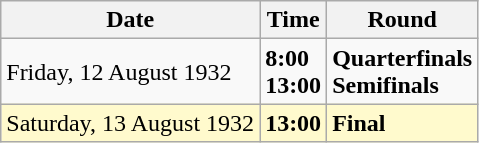<table class="wikitable">
<tr>
<th>Date</th>
<th>Time</th>
<th>Round</th>
</tr>
<tr>
<td>Friday, 12 August 1932</td>
<td><strong>8:00</strong><br><strong>13:00</strong></td>
<td><strong>Quarterfinals</strong><br><strong>Semifinals</strong></td>
</tr>
<tr style=background:lemonchiffon>
<td>Saturday, 13 August 1932</td>
<td><strong>13:00</strong></td>
<td><strong>Final</strong></td>
</tr>
</table>
